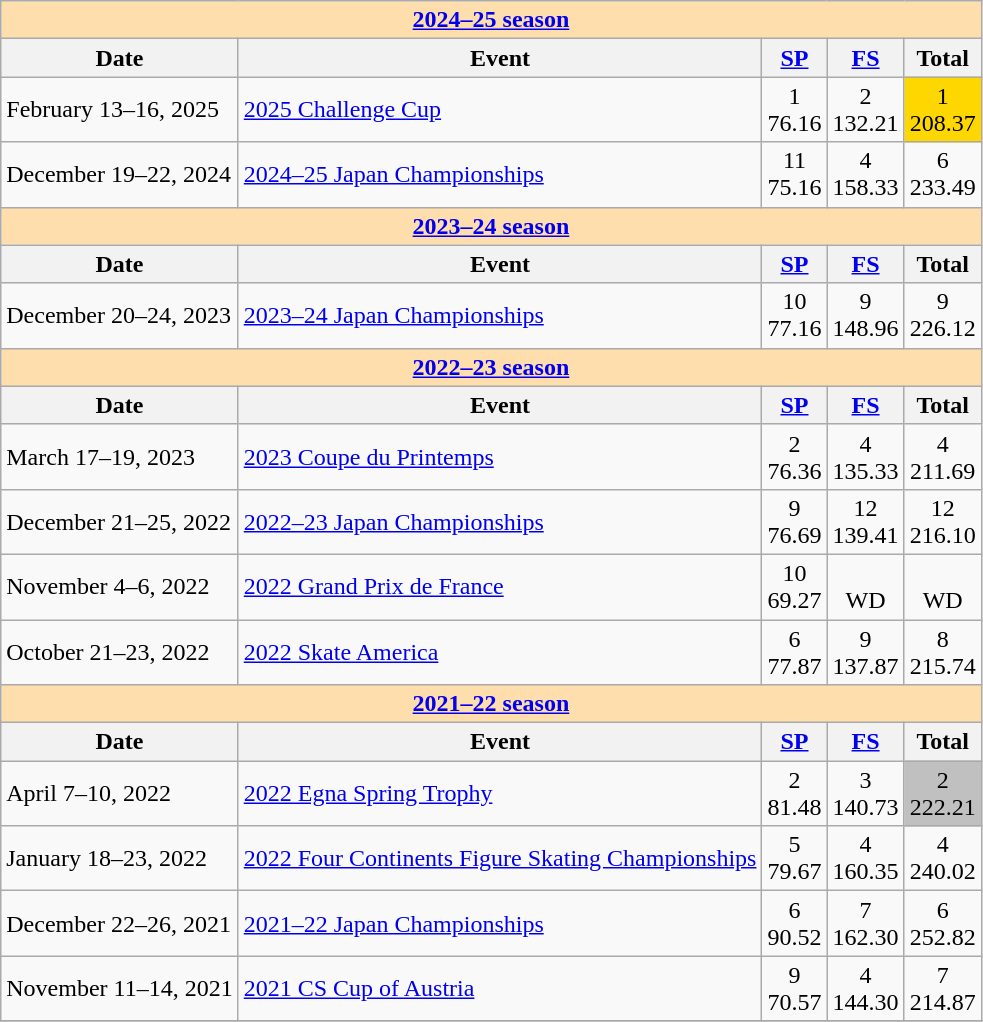<table class="wikitable">
<tr>
<th colspan="5" style="background-color: #ffdead; " align="center"><a href='#'>2024–25 season</a></th>
</tr>
<tr>
<th>Date</th>
<th>Event</th>
<th><a href='#'>SP</a></th>
<th><a href='#'>FS</a></th>
<th>Total</th>
</tr>
<tr>
<td>February 13–16, 2025</td>
<td><a href='#'>2025 Challenge Cup</a></td>
<td align=center>1 <br> 76.16</td>
<td align=center>2 <br> 132.21</td>
<td align=center bgcolor=gold>1 <br> 208.37</td>
</tr>
<tr>
<td>December 19–22, 2024</td>
<td><a href='#'>2024–25 Japan Championships</a></td>
<td align=center>11 <br> 75.16</td>
<td align=center>4 <br> 158.33</td>
<td align=center>6 <br> 233.49</td>
</tr>
<tr>
<th style="background-color: #ffdead;" colspan=5><a href='#'>2023–24 season</a></th>
</tr>
<tr>
<th>Date</th>
<th>Event</th>
<th><a href='#'>SP</a></th>
<th><a href='#'>FS</a></th>
<th>Total</th>
</tr>
<tr>
<td>December 20–24, 2023</td>
<td><a href='#'>2023–24 Japan Championships</a></td>
<td align=center>10 <br> 77.16</td>
<td align=center>9 <br> 148.96</td>
<td align=center>9 <br> 226.12</td>
</tr>
<tr>
<th style="background-color: #ffdead;" colspan=5><a href='#'>2022–23 season</a></th>
</tr>
<tr>
<th>Date</th>
<th>Event</th>
<th><a href='#'>SP</a></th>
<th><a href='#'>FS</a></th>
<th>Total</th>
</tr>
<tr>
<td>March 17–19, 2023</td>
<td><a href='#'>2023 Coupe du Printemps</a></td>
<td align=center>2 <br> 76.36</td>
<td align=center>4 <br> 135.33</td>
<td align=center>4 <br> 211.69</td>
</tr>
<tr>
<td>December 21–25, 2022</td>
<td><a href='#'>2022–23 Japan Championships</a></td>
<td align=center>9 <br> 76.69</td>
<td align=center>12 <br> 139.41</td>
<td align=center>12 <br> 216.10</td>
</tr>
<tr>
<td>November 4–6, 2022</td>
<td><a href='#'>2022 Grand Prix de France</a></td>
<td align=center>10 <br> 69.27</td>
<td align=center><br> WD</td>
<td align=center><br> WD</td>
</tr>
<tr>
<td>October 21–23, 2022</td>
<td><a href='#'>2022 Skate America</a></td>
<td align=center>6 <br> 77.87</td>
<td align=center>9 <br> 137.87</td>
<td align=center>8 <br> 215.74</td>
</tr>
<tr>
<th style="background-color: #ffdead;" colspan=5><a href='#'>2021–22 season</a></th>
</tr>
<tr>
<th>Date</th>
<th>Event</th>
<th><a href='#'>SP</a></th>
<th><a href='#'>FS</a></th>
<th>Total</th>
</tr>
<tr>
<td>April 7–10, 2022</td>
<td><a href='#'>2022 Egna Spring Trophy</a></td>
<td align=center>2 <br> 81.48</td>
<td align=center>3 <br> 140.73</td>
<td align=center bgcolor=silver>2 <br> 222.21</td>
</tr>
<tr>
<td>January 18–23, 2022</td>
<td><a href='#'>2022 Four Continents Figure Skating Championships</a></td>
<td align=center>5 <br> 79.67</td>
<td align=center>4 <br> 160.35</td>
<td align=center>4 <br> 240.02</td>
</tr>
<tr>
<td>December 22–26, 2021</td>
<td><a href='#'>2021–22 Japan Championships</a></td>
<td align=center>6 <br> 90.52</td>
<td align=center>7 <br> 162.30</td>
<td align=center>6 <br> 252.82</td>
</tr>
<tr>
<td>November 11–14, 2021</td>
<td><a href='#'>2021 CS Cup of Austria</a></td>
<td align=center>9 <br> 70.57</td>
<td align=center>4 <br> 144.30</td>
<td align=center>7 <br> 214.87</td>
</tr>
<tr>
</tr>
</table>
